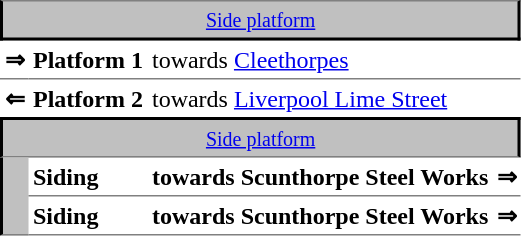<table table border=0 cellspacing=0 cellpadding=3>
<tr>
<td style="border-top:solid 1px grey;border-right:solid 2px black;border-left:solid 2px black;border-bottom:solid 2px black;background: silver;text-align:center;" colspan=4><small><a href='#'>Side platform</a></small></td>
</tr>
<tr>
<td style="border-bottom:solid 1px grey;"><span><strong>⇒</strong></span></td>
<td style="border-bottom:solid 1px grey;"><strong>Platform 1</strong></td>
<td style="border-bottom:solid 1px grey;"><strong></strong> towards <a href='#'>Cleethorpes</a></td>
<td style="border-bottom:solid 1px grey;"></td>
</tr>
<tr>
<td style="border-bottom:solid 0px grey;"><span><strong>⇐</strong></span></td>
<td style="border-bottom:solid 0px grey;"><strong>Platform 2</strong></td>
<td style="border-bottom:solid 0px grey;"><strong></strong> towards <a href='#'>Liverpool Lime Street</a></td>
</tr>
<tr>
<td style="border-top:solid 2px black;border-right:solid 2px black;border-left:solid 2px black;border-bottom:solid 1px grey;background: silver;text-align:center;" colspan=4><small><a href='#'>Side platform</a></small></td>
</tr>
<tr>
<td style="border-top:solid 0px black;border-right:solid 0px black;border-left:solid 2px black;border-bottom:solid 1px grey;background: silver;" rowspan=2></td>
<td style="border-bottom:solid 1px grey;"><strong>Siding</strong></td>
<td style="border-bottom:solid 1px grey;"><strong>towards Scunthorpe Steel Works </strong></td>
<td style="border-bottom:solid 1px grey;"><span><strong>⇒</strong></span></td>
</tr>
<tr>
<td style="border-bottom:solid 1px grey;"><strong>Siding</strong></td>
<td style="border-bottom:solid 1px grey;"><strong>towards Scunthorpe Steel Works</strong></td>
<td style="border-bottom:solid 1px grey;"><span><strong>⇒</strong></span></td>
</tr>
</table>
